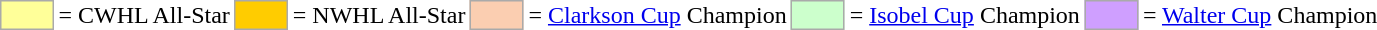<table>
<tr>
<td style="background-color:#FFFF99; border:1px solid #aaa; width:2em;"></td>
<td>= CWHL All-Star</td>
<td style="background-color:#FFCC00; border:1px solid #aaa; width:2em;"></td>
<td>= NWHL All-Star</td>
<td style="background-color:#FBCEB1; border:1px solid #aaa; width:2em;"></td>
<td>= <a href='#'>Clarkson Cup</a> Champion</td>
<td style="background-color:#CCFFCC; border:1px solid #aaa; width:2em;"></td>
<td>= <a href='#'>Isobel Cup</a> Champion</td>
<td style="background-color:#CF9FFF; border:1px solid #aaa; width:2em;"></td>
<td>= <a href='#'>Walter Cup</a> Champion</td>
</tr>
</table>
